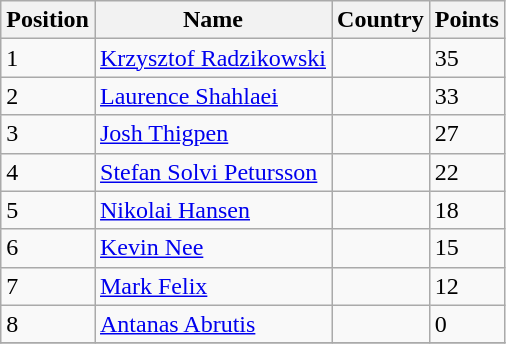<table class="wikitable">
<tr>
<th>Position</th>
<th>Name</th>
<th>Country</th>
<th>Points</th>
</tr>
<tr>
<td>1</td>
<td><a href='#'>Krzysztof Radzikowski</a></td>
<td></td>
<td>35</td>
</tr>
<tr>
<td>2</td>
<td><a href='#'>Laurence Shahlaei</a></td>
<td></td>
<td>33</td>
</tr>
<tr>
<td>3</td>
<td><a href='#'>Josh Thigpen</a></td>
<td></td>
<td>27</td>
</tr>
<tr>
<td>4</td>
<td><a href='#'>Stefan Solvi Petursson</a></td>
<td></td>
<td>22</td>
</tr>
<tr>
<td>5</td>
<td><a href='#'>Nikolai Hansen</a></td>
<td></td>
<td>18</td>
</tr>
<tr>
<td>6</td>
<td><a href='#'>Kevin Nee</a></td>
<td></td>
<td>15</td>
</tr>
<tr>
<td>7</td>
<td><a href='#'>Mark Felix</a></td>
<td></td>
<td>12</td>
</tr>
<tr>
<td>8</td>
<td><a href='#'>Antanas Abrutis</a></td>
<td></td>
<td>0</td>
</tr>
<tr>
</tr>
</table>
